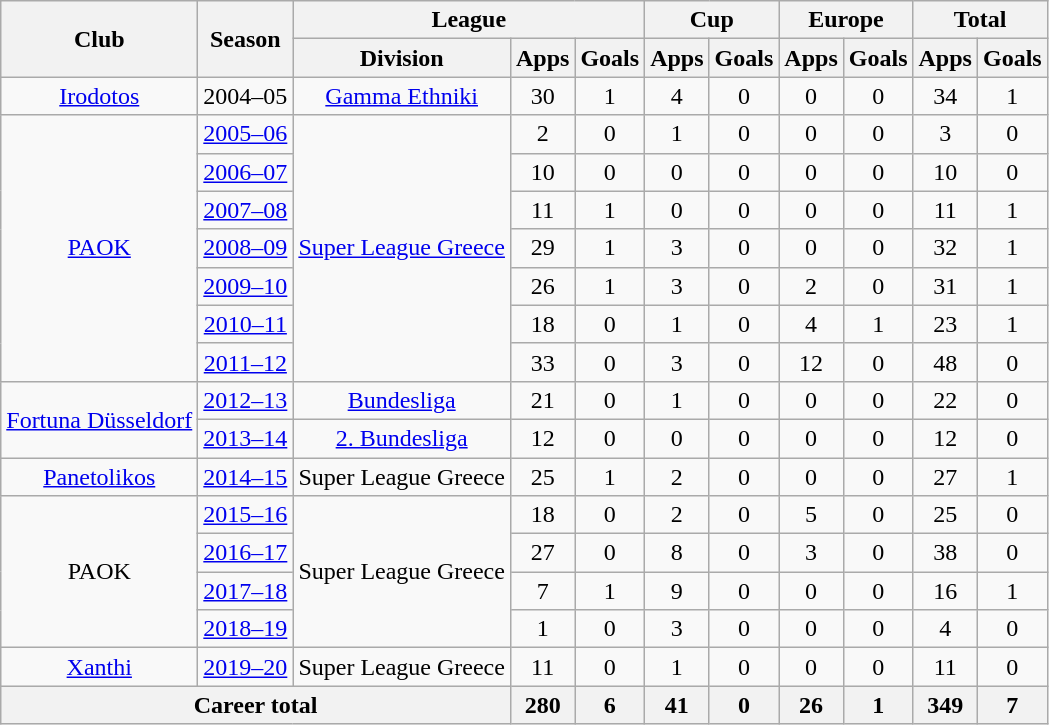<table class="wikitable" style="text-align:center">
<tr>
<th rowspan="2">Club</th>
<th rowspan="2">Season</th>
<th colspan="3">League</th>
<th colspan="2">Cup</th>
<th colspan="2">Europe</th>
<th colspan="2">Total</th>
</tr>
<tr>
<th>Division</th>
<th>Apps</th>
<th>Goals</th>
<th>Apps</th>
<th>Goals</th>
<th>Apps</th>
<th>Goals</th>
<th>Apps</th>
<th>Goals</th>
</tr>
<tr>
<td><a href='#'>Irodotos</a></td>
<td>2004–05</td>
<td><a href='#'>Gamma Ethniki</a></td>
<td>30</td>
<td>1</td>
<td>4</td>
<td>0</td>
<td>0</td>
<td>0</td>
<td>34</td>
<td>1</td>
</tr>
<tr>
<td rowspan="7"><a href='#'>PAOK</a></td>
<td><a href='#'>2005–06</a></td>
<td rowspan="7"><a href='#'>Super League Greece</a></td>
<td>2</td>
<td>0</td>
<td>1</td>
<td>0</td>
<td>0</td>
<td>0</td>
<td>3</td>
<td>0</td>
</tr>
<tr>
<td><a href='#'>2006–07</a></td>
<td>10</td>
<td>0</td>
<td>0</td>
<td>0</td>
<td>0</td>
<td>0</td>
<td>10</td>
<td>0</td>
</tr>
<tr>
<td><a href='#'>2007–08</a></td>
<td>11</td>
<td>1</td>
<td>0</td>
<td>0</td>
<td>0</td>
<td>0</td>
<td>11</td>
<td>1</td>
</tr>
<tr>
<td><a href='#'>2008–09</a></td>
<td>29</td>
<td>1</td>
<td>3</td>
<td>0</td>
<td>0</td>
<td>0</td>
<td>32</td>
<td>1</td>
</tr>
<tr>
<td><a href='#'>2009–10</a></td>
<td>26</td>
<td>1</td>
<td>3</td>
<td>0</td>
<td>2</td>
<td>0</td>
<td>31</td>
<td>1</td>
</tr>
<tr>
<td><a href='#'>2010–11</a></td>
<td>18</td>
<td>0</td>
<td>1</td>
<td>0</td>
<td>4</td>
<td>1</td>
<td>23</td>
<td>1</td>
</tr>
<tr>
<td><a href='#'>2011–12</a></td>
<td>33</td>
<td>0</td>
<td>3</td>
<td>0</td>
<td>12</td>
<td>0</td>
<td>48</td>
<td>0</td>
</tr>
<tr>
<td rowspan="2"><a href='#'>Fortuna Düsseldorf</a></td>
<td><a href='#'>2012–13</a></td>
<td><a href='#'>Bundesliga</a></td>
<td>21</td>
<td>0</td>
<td>1</td>
<td>0</td>
<td>0</td>
<td>0</td>
<td>22</td>
<td>0</td>
</tr>
<tr>
<td><a href='#'>2013–14</a></td>
<td><a href='#'>2. Bundesliga</a></td>
<td>12</td>
<td>0</td>
<td>0</td>
<td>0</td>
<td>0</td>
<td>0</td>
<td>12</td>
<td>0</td>
</tr>
<tr>
<td><a href='#'>Panetolikos</a></td>
<td><a href='#'>2014–15</a></td>
<td>Super League Greece</td>
<td>25</td>
<td>1</td>
<td>2</td>
<td>0</td>
<td>0</td>
<td>0</td>
<td>27</td>
<td>1</td>
</tr>
<tr>
<td rowspan="4">PAOK</td>
<td><a href='#'>2015–16</a></td>
<td rowspan="4">Super League Greece</td>
<td>18</td>
<td>0</td>
<td>2</td>
<td>0</td>
<td>5</td>
<td>0</td>
<td>25</td>
<td>0</td>
</tr>
<tr>
<td><a href='#'>2016–17</a></td>
<td>27</td>
<td>0</td>
<td>8</td>
<td>0</td>
<td>3</td>
<td>0</td>
<td>38</td>
<td>0</td>
</tr>
<tr>
<td><a href='#'>2017–18</a></td>
<td>7</td>
<td>1</td>
<td>9</td>
<td>0</td>
<td>0</td>
<td>0</td>
<td>16</td>
<td>1</td>
</tr>
<tr>
<td><a href='#'>2018–19</a></td>
<td>1</td>
<td>0</td>
<td>3</td>
<td>0</td>
<td>0</td>
<td>0</td>
<td>4</td>
<td>0</td>
</tr>
<tr>
<td><a href='#'>Xanthi</a></td>
<td><a href='#'>2019–20</a></td>
<td>Super League Greece</td>
<td>11</td>
<td>0</td>
<td>1</td>
<td>0</td>
<td>0</td>
<td>0</td>
<td>11</td>
<td>0</td>
</tr>
<tr>
<th colspan="3">Career total</th>
<th>280</th>
<th>6</th>
<th>41</th>
<th>0</th>
<th>26</th>
<th>1</th>
<th>349</th>
<th>7</th>
</tr>
</table>
